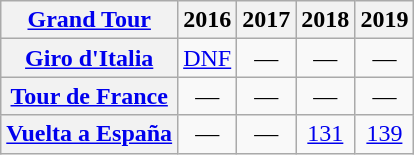<table class="wikitable plainrowheaders">
<tr>
<th scope="col"><a href='#'>Grand Tour</a></th>
<th scope="col">2016</th>
<th scope="col">2017</th>
<th scope="col">2018</th>
<th scope="col">2019</th>
</tr>
<tr style="text-align:center;">
<th scope="row"> <a href='#'>Giro d'Italia</a></th>
<td><a href='#'>DNF</a></td>
<td>—</td>
<td>—</td>
<td>—</td>
</tr>
<tr style="text-align:center;">
<th scope="row"> <a href='#'>Tour de France</a></th>
<td>—</td>
<td>—</td>
<td>—</td>
<td>—</td>
</tr>
<tr style="text-align:center;">
<th scope="row"> <a href='#'>Vuelta a España</a></th>
<td>—</td>
<td>—</td>
<td><a href='#'>131</a></td>
<td><a href='#'>139</a></td>
</tr>
</table>
